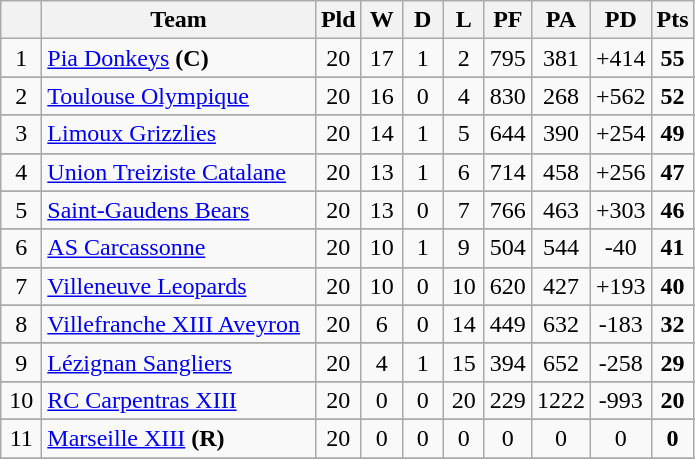<table class="wikitable" style="text-align:center;">
<tr>
<th width=20 abbr="Position"></th>
<th width=175>Team</th>
<th width=20 abbr="Played">Pld</th>
<th width=20 abbr="Won">W</th>
<th width=20 abbr="Drawn">D</th>
<th width=20 abbr="Lost">L</th>
<th width=20 abbr="Points for">PF</th>
<th width=20 abbr="Points against">PA</th>
<th width=20 abbr="Points difference">PD</th>
<th width=20 abbr="Points">Pts</th>
</tr>
<tr>
<td>1</td>
<td style="text-align:left;"> <a href='#'>Pia Donkeys</a> <strong>(C)</strong></td>
<td>20</td>
<td>17</td>
<td>1</td>
<td>2</td>
<td>795</td>
<td>381</td>
<td>+414</td>
<td><strong>55</strong></td>
</tr>
<tr>
</tr>
<tr>
<td>2</td>
<td style="text-align:left;"> <a href='#'>Toulouse Olympique</a></td>
<td>20</td>
<td>16</td>
<td>0</td>
<td>4</td>
<td>830</td>
<td>268</td>
<td>+562</td>
<td><strong>52</strong></td>
</tr>
<tr>
</tr>
<tr>
<td>3</td>
<td style="text-align:left;"> <a href='#'>Limoux Grizzlies</a></td>
<td>20</td>
<td>14</td>
<td>1</td>
<td>5</td>
<td>644</td>
<td>390</td>
<td>+254</td>
<td><strong>49</strong></td>
</tr>
<tr>
</tr>
<tr>
<td>4</td>
<td style="text-align:left;"> <a href='#'>Union Treiziste Catalane</a></td>
<td>20</td>
<td>13</td>
<td>1</td>
<td>6</td>
<td>714</td>
<td>458</td>
<td>+256</td>
<td><strong>47</strong></td>
</tr>
<tr>
</tr>
<tr>
<td>5</td>
<td style="text-align:left;"> <a href='#'>Saint-Gaudens Bears</a></td>
<td>20</td>
<td>13</td>
<td>0</td>
<td>7</td>
<td>766</td>
<td>463</td>
<td>+303</td>
<td><strong>46</strong></td>
</tr>
<tr>
</tr>
<tr>
<td>6</td>
<td style="text-align:left;"> <a href='#'>AS Carcassonne</a></td>
<td>20</td>
<td>10</td>
<td>1</td>
<td>9</td>
<td>504</td>
<td>544</td>
<td>-40</td>
<td><strong>41</strong></td>
</tr>
<tr>
</tr>
<tr>
<td>7</td>
<td style="text-align:left;"> <a href='#'>Villeneuve Leopards</a></td>
<td>20</td>
<td>10</td>
<td>0</td>
<td>10</td>
<td>620</td>
<td>427</td>
<td>+193</td>
<td><strong>40</strong></td>
</tr>
<tr>
</tr>
<tr>
<td>8</td>
<td style="text-align:left;"> <a href='#'>Villefranche XIII Aveyron</a></td>
<td>20</td>
<td>6</td>
<td>0</td>
<td>14</td>
<td>449</td>
<td>632</td>
<td>-183</td>
<td><strong>32</strong></td>
</tr>
<tr>
</tr>
<tr>
<td>9</td>
<td style="text-align:left"> <a href='#'>Lézignan Sangliers</a></td>
<td>20</td>
<td>4</td>
<td>1</td>
<td>15</td>
<td>394</td>
<td>652</td>
<td>-258</td>
<td><strong>29</strong></td>
</tr>
<tr>
</tr>
<tr>
<td>10</td>
<td style="text-align:left;"> <a href='#'>RC Carpentras XIII</a></td>
<td>20</td>
<td>0</td>
<td>0</td>
<td>20</td>
<td>229</td>
<td>1222</td>
<td>-993</td>
<td><strong>20</strong></td>
</tr>
<tr>
</tr>
<tr>
<td>11</td>
<td style="text-align:left;"><a href='#'>Marseille XIII</a> <strong>(R)</strong></td>
<td>20</td>
<td>0</td>
<td>0</td>
<td>0</td>
<td>0</td>
<td>0</td>
<td>0</td>
<td><strong>0</strong></td>
</tr>
<tr>
</tr>
</table>
